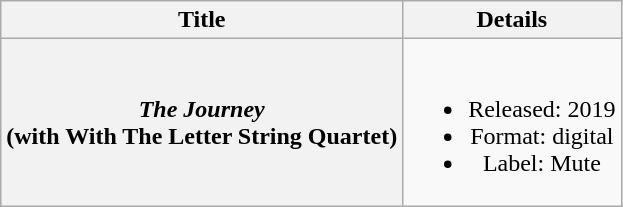<table class="wikitable plainrowheaders" style="text-align:center;" border="1">
<tr>
<th>Title</th>
<th>Details</th>
</tr>
<tr>
<th scope="row"><em>The Journey</em> <br> (with With The Letter String Quartet)</th>
<td><br><ul><li>Released: 2019</li><li>Format: digital</li><li>Label: Mute</li></ul></td>
</tr>
</table>
